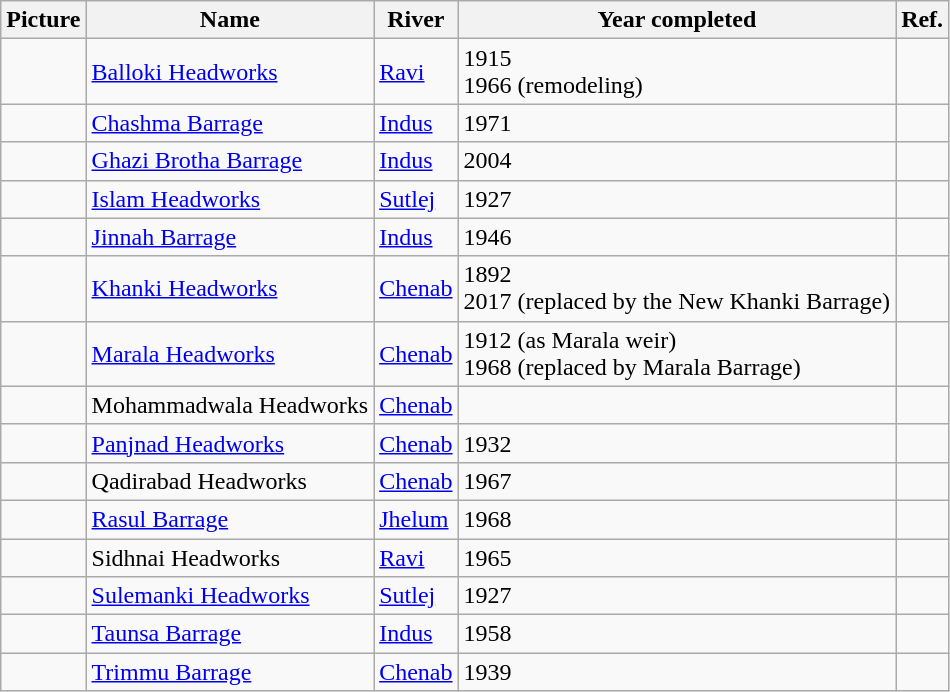<table class="wikitable sortable">
<tr>
<th>Picture</th>
<th>Name</th>
<th>River</th>
<th>Year completed</th>
<th>Ref.</th>
</tr>
<tr>
<td></td>
<td><a href='#'>Balloki Headworks</a></td>
<td><a href='#'>Ravi</a></td>
<td>1915<br>1966 (remodeling)</td>
<td></td>
</tr>
<tr>
<td></td>
<td><a href='#'>Chashma Barrage</a></td>
<td><a href='#'>Indus</a></td>
<td>1971</td>
<td></td>
</tr>
<tr>
<td></td>
<td><a href='#'>Ghazi Brotha Barrage</a></td>
<td><a href='#'>Indus</a></td>
<td>2004</td>
<td></td>
</tr>
<tr>
<td></td>
<td><a href='#'>Islam Headworks</a></td>
<td><a href='#'>Sutlej</a></td>
<td>1927</td>
<td></td>
</tr>
<tr>
<td></td>
<td><a href='#'>Jinnah Barrage</a></td>
<td><a href='#'>Indus</a></td>
<td>1946</td>
<td></td>
</tr>
<tr>
<td></td>
<td><a href='#'>Khanki Headworks</a></td>
<td><a href='#'>Chenab</a></td>
<td>1892<br>2017 (replaced by the New Khanki Barrage)</td>
<td></td>
</tr>
<tr>
<td></td>
<td><a href='#'>Marala Headworks</a></td>
<td><a href='#'>Chenab</a></td>
<td>1912 (as Marala weir)<br>1968 (replaced by Marala Barrage)</td>
<td></td>
</tr>
<tr>
<td></td>
<td>Mohammadwala Headworks</td>
<td><a href='#'>Chenab</a></td>
<td></td>
<td></td>
</tr>
<tr>
<td></td>
<td><a href='#'>Panjnad Headworks</a></td>
<td><a href='#'>Chenab</a></td>
<td>1932</td>
<td></td>
</tr>
<tr>
<td></td>
<td>Qadirabad Headworks</td>
<td><a href='#'>Chenab</a></td>
<td>1967</td>
<td></td>
</tr>
<tr>
<td></td>
<td><a href='#'>Rasul Barrage</a></td>
<td><a href='#'>Jhelum</a></td>
<td>1968</td>
<td></td>
</tr>
<tr>
<td></td>
<td>Sidhnai Headworks</td>
<td><a href='#'>Ravi</a></td>
<td>1965</td>
<td></td>
</tr>
<tr>
<td></td>
<td><a href='#'>Sulemanki Headworks</a></td>
<td><a href='#'>Sutlej</a></td>
<td>1927</td>
<td></td>
</tr>
<tr>
<td></td>
<td><a href='#'>Taunsa Barrage</a></td>
<td><a href='#'>Indus</a></td>
<td>1958</td>
<td></td>
</tr>
<tr>
<td></td>
<td><a href='#'>Trimmu Barrage</a></td>
<td><a href='#'>Chenab</a></td>
<td>1939</td>
<td></td>
</tr>
</table>
